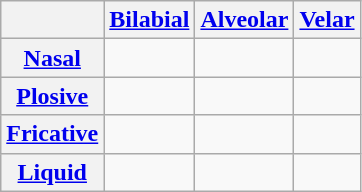<table class="wikitable" style="text-align: center;">
<tr>
<th></th>
<th><a href='#'>Bilabial</a></th>
<th><a href='#'>Alveolar</a></th>
<th><a href='#'>Velar</a></th>
</tr>
<tr>
<th><a href='#'>Nasal</a></th>
<td></td>
<td></td>
<td></td>
</tr>
<tr>
<th><a href='#'>Plosive</a></th>
<td></td>
<td></td>
<td></td>
</tr>
<tr>
<th><a href='#'>Fricative</a></th>
<td></td>
<td></td>
<td></td>
</tr>
<tr>
<th><a href='#'>Liquid</a></th>
<td></td>
<td> </td>
<td></td>
</tr>
</table>
